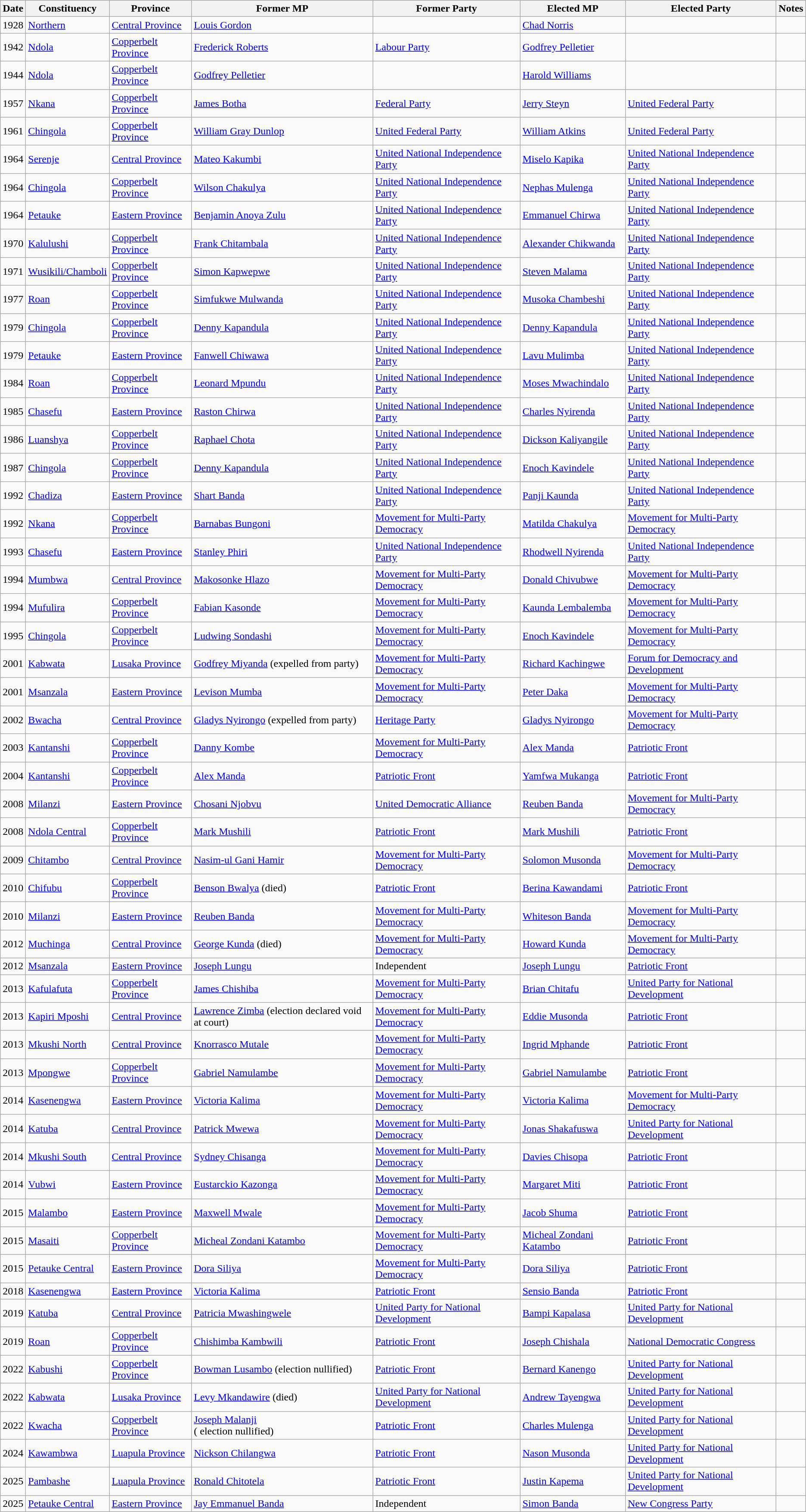<table class="wikitable">
<tr>
<th>Date</th>
<th>Constituency</th>
<th>Province</th>
<th>Former MP</th>
<th>Former Party</th>
<th>Elected MP</th>
<th>Elected Party</th>
<th>Notes</th>
</tr>
<tr>
<td>1928</td>
<td><a href='#'>Northern</a></td>
<td><a href='#'>Central Province</a></td>
<td><a href='#'>Louis Gordon</a></td>
<td></td>
<td><a href='#'>Chad Norris</a></td>
<td></td>
<td></td>
</tr>
<tr>
<td>1942</td>
<td><a href='#'>Ndola</a></td>
<td><a href='#'>Copperbelt Province</a></td>
<td><a href='#'>Frederick Roberts</a></td>
<td><a href='#'>Labour Party</a></td>
<td><a href='#'>Godfrey Pelletier</a></td>
<td></td>
<td></td>
</tr>
<tr>
<td>1944</td>
<td><a href='#'>Ndola</a></td>
<td><a href='#'>Copperbelt Province</a></td>
<td><a href='#'>Godfrey Pelletier</a></td>
<td></td>
<td><a href='#'>Harold Williams</a></td>
<td></td>
<td></td>
</tr>
<tr>
<td>1957</td>
<td><a href='#'>Nkana</a></td>
<td><a href='#'>Copperbelt Province</a></td>
<td><a href='#'>James Botha</a></td>
<td><a href='#'>Federal Party</a></td>
<td><a href='#'>Jerry Steyn</a></td>
<td><a href='#'>United Federal Party</a></td>
<td></td>
</tr>
<tr>
<td>1961</td>
<td><a href='#'>Chingola</a></td>
<td><a href='#'>Copperbelt Province</a></td>
<td><a href='#'>William Gray Dunlop</a></td>
<td><a href='#'>United Federal Party</a></td>
<td><a href='#'>William Atkins</a></td>
<td><a href='#'>United Federal Party</a></td>
<td></td>
</tr>
<tr>
<td>1964</td>
<td><a href='#'>Serenje</a></td>
<td><a href='#'>Central Province</a></td>
<td><a href='#'>Mateo Kakumbi</a></td>
<td><a href='#'>United National Independence Party</a></td>
<td><a href='#'>Miselo Kapika</a></td>
<td><a href='#'>United National Independence Party</a></td>
<td></td>
</tr>
<tr>
<td>1964</td>
<td><a href='#'>Chingola</a></td>
<td><a href='#'>Copperbelt Province</a></td>
<td><a href='#'>Wilson Chakulya</a></td>
<td><a href='#'>United National Independence Party</a></td>
<td><a href='#'>Nephas Mulenga</a></td>
<td><a href='#'>United National Independence Party</a></td>
<td></td>
</tr>
<tr>
<td>1964</td>
<td><a href='#'>Petauke</a></td>
<td><a href='#'>Eastern Province</a></td>
<td><a href='#'>Benjamin Anoya Zulu</a></td>
<td><a href='#'>United National Independence Party</a></td>
<td><a href='#'>Emmanuel Chirwa</a></td>
<td><a href='#'>United National Independence Party</a></td>
<td></td>
</tr>
<tr>
<td>1970</td>
<td><a href='#'>Kalulushi</a></td>
<td><a href='#'>Copperbelt Province</a></td>
<td><a href='#'>Frank Chitambala</a></td>
<td><a href='#'>United National Independence Party</a></td>
<td><a href='#'>Alexander Chikwanda</a></td>
<td><a href='#'>United National Independence Party</a></td>
<td></td>
</tr>
<tr>
<td>1971</td>
<td><a href='#'>Wusikili/Chamboli</a></td>
<td><a href='#'>Copperbelt Province</a></td>
<td><a href='#'>Simon Kapwepwe</a></td>
<td><a href='#'>United National Independence Party</a></td>
<td><a href='#'>Steven Malama</a></td>
<td><a href='#'>United National Independence Party</a></td>
<td></td>
</tr>
<tr>
<td>1977</td>
<td><a href='#'>Roan</a></td>
<td><a href='#'>Copperbelt Province</a></td>
<td><a href='#'>Simfukwe Mulwanda</a></td>
<td><a href='#'>United National Independence Party</a></td>
<td><a href='#'>Musoka Chambeshi</a></td>
<td><a href='#'>United National Independence Party</a></td>
<td></td>
</tr>
<tr>
<td>1979</td>
<td><a href='#'>Chingola</a></td>
<td><a href='#'>Copperbelt Province</a></td>
<td><a href='#'>Denny Kapandula</a></td>
<td><a href='#'>United National Independence Party</a></td>
<td><a href='#'>Denny Kapandula</a></td>
<td><a href='#'>United National Independence Party</a></td>
<td></td>
</tr>
<tr>
<td>1979</td>
<td><a href='#'>Petauke</a></td>
<td><a href='#'>Eastern Province</a></td>
<td><a href='#'>Fanwell Chiwawa</a></td>
<td><a href='#'>United National Independence Party</a></td>
<td><a href='#'>Lavu Mulimba</a></td>
<td><a href='#'>United National Independence Party</a></td>
<td></td>
</tr>
<tr>
<td>1984</td>
<td><a href='#'>Roan</a></td>
<td><a href='#'>Copperbelt Province</a></td>
<td><a href='#'>Leonard Mpundu</a></td>
<td><a href='#'>United National Independence Party</a></td>
<td><a href='#'>Moses Mwachindalo</a></td>
<td><a href='#'>United National Independence Party</a></td>
<td></td>
</tr>
<tr>
<td>1985</td>
<td><a href='#'>Chasefu</a></td>
<td><a href='#'>Eastern Province</a></td>
<td><a href='#'>Raston Chirwa</a></td>
<td><a href='#'>United National Independence Party</a></td>
<td><a href='#'>Charles Nyirenda</a></td>
<td><a href='#'>United National Independence Party</a></td>
<td></td>
</tr>
<tr>
<td>1986</td>
<td><a href='#'>Luanshya</a></td>
<td><a href='#'>Copperbelt Province</a></td>
<td><a href='#'>Raphael Chota</a></td>
<td><a href='#'>United National Independence Party</a></td>
<td><a href='#'>Dickson Kaliyangile</a></td>
<td><a href='#'>United National Independence Party</a></td>
<td></td>
</tr>
<tr>
<td>1987</td>
<td><a href='#'>Chingola</a></td>
<td><a href='#'>Copperbelt Province</a></td>
<td><a href='#'>Denny Kapandula</a></td>
<td><a href='#'>United National Independence Party</a></td>
<td><a href='#'>Enoch Kavindele</a></td>
<td><a href='#'>United National Independence Party</a></td>
<td></td>
</tr>
<tr>
<td>1992</td>
<td><a href='#'>Chadiza</a></td>
<td><a href='#'>Eastern Province</a></td>
<td><a href='#'>Shart Banda</a></td>
<td><a href='#'>United National Independence Party</a></td>
<td><a href='#'>Panji Kaunda</a></td>
<td><a href='#'>United National Independence Party</a></td>
<td></td>
</tr>
<tr>
<td>1992</td>
<td><a href='#'>Nkana</a></td>
<td><a href='#'>Copperbelt Province</a></td>
<td><a href='#'>Barnabas Bungoni</a></td>
<td><a href='#'>Movement for Multi-Party Democracy</a></td>
<td><a href='#'>Matilda Chakulya</a></td>
<td><a href='#'>Movement for Multi-Party Democracy</a></td>
<td></td>
</tr>
<tr>
<td>1993</td>
<td><a href='#'>Chasefu</a></td>
<td><a href='#'>Eastern Province</a></td>
<td><a href='#'>Stanley Phiri</a></td>
<td><a href='#'>United National Independence Party</a></td>
<td><a href='#'>Rhodwell Nyirenda</a></td>
<td><a href='#'>United National Independence Party</a></td>
<td></td>
</tr>
<tr>
<td>1994</td>
<td><a href='#'>Mumbwa</a></td>
<td><a href='#'>Central Province</a></td>
<td><a href='#'>Makosonke Hlazo</a></td>
<td><a href='#'>Movement for Multi-Party Democracy</a></td>
<td><a href='#'>Donald Chivubwe</a></td>
<td><a href='#'>Movement for Multi-Party Democracy</a></td>
<td></td>
</tr>
<tr>
<td>1994</td>
<td><a href='#'>Mufulira</a></td>
<td><a href='#'>Copperbelt Province</a></td>
<td><a href='#'>Fabian Kasonde</a></td>
<td><a href='#'>Movement for Multi-Party Democracy</a></td>
<td><a href='#'>Kaunda Lembalemba</a></td>
<td><a href='#'>Movement for Multi-Party Democracy</a></td>
<td></td>
</tr>
<tr>
<td>1995</td>
<td><a href='#'>Chingola</a></td>
<td><a href='#'>Copperbelt Province</a></td>
<td><a href='#'>Ludwing Sondashi</a></td>
<td><a href='#'>Movement for Multi-Party Democracy</a></td>
<td><a href='#'>Enoch Kavindele</a></td>
<td><a href='#'>Movement for Multi-Party Democracy</a></td>
<td></td>
</tr>
<tr>
<td>2001</td>
<td><a href='#'>Kabwata</a></td>
<td><a href='#'>Lusaka Province</a></td>
<td><a href='#'>Godfrey Miyanda</a> (expelled from party)</td>
<td><a href='#'>Movement for Multi-Party Democracy</a></td>
<td><a href='#'>Richard Kachingwe</a></td>
<td><a href='#'>Forum for Democracy and Development</a></td>
<td></td>
</tr>
<tr>
<td>2001</td>
<td><a href='#'>Msanzala</a></td>
<td><a href='#'>Eastern Province</a></td>
<td><a href='#'>Levison Mumba</a></td>
<td><a href='#'>Movement for Multi-Party Democracy</a></td>
<td><a href='#'>Peter Daka</a></td>
<td><a href='#'>Movement for Multi-Party Democracy</a></td>
<td></td>
</tr>
<tr>
<td>2002</td>
<td><a href='#'>Bwacha</a></td>
<td><a href='#'>Central Province</a></td>
<td><a href='#'>Gladys Nyirongo</a> (expelled from party)</td>
<td><a href='#'>Heritage Party</a></td>
<td><a href='#'>Gladys Nyirongo</a></td>
<td><a href='#'>Movement for Multi-Party Democracy</a></td>
<td></td>
</tr>
<tr>
<td>2003</td>
<td><a href='#'>Kantanshi</a></td>
<td><a href='#'>Copperbelt Province</a></td>
<td><a href='#'>Danny Kombe</a></td>
<td><a href='#'>Movement for Multi-Party Democracy</a></td>
<td><a href='#'>Alex Manda</a></td>
<td><a href='#'>Patriotic Front</a></td>
<td></td>
</tr>
<tr>
<td>2004</td>
<td><a href='#'>Kantanshi</a></td>
<td><a href='#'>Copperbelt Province</a></td>
<td><a href='#'>Alex Manda</a></td>
<td><a href='#'>Patriotic Front</a></td>
<td><a href='#'>Yamfwa Mukanga</a></td>
<td><a href='#'>Patriotic Front</a></td>
<td></td>
</tr>
<tr>
<td>2008</td>
<td><a href='#'>Milanzi</a></td>
<td><a href='#'>Eastern Province</a></td>
<td><a href='#'>Chosani Njobvu</a></td>
<td><a href='#'>United Democratic Alliance</a></td>
<td><a href='#'>Reuben Banda</a></td>
<td><a href='#'>Movement for Multi-Party Democracy</a></td>
<td></td>
</tr>
<tr>
<td>2008</td>
<td><a href='#'>Ndola Central</a></td>
<td><a href='#'>Copperbelt Province</a></td>
<td><a href='#'>Mark Mushili</a></td>
<td><a href='#'>Patriotic Front</a></td>
<td><a href='#'>Mark Mushili</a></td>
<td><a href='#'>Patriotic Front</a></td>
<td></td>
</tr>
<tr>
<td>2009</td>
<td><a href='#'>Chitambo</a></td>
<td><a href='#'>Central Province</a></td>
<td><a href='#'>Nasim-ul Gani Hamir</a></td>
<td><a href='#'>Movement for Multi-Party Democracy</a></td>
<td><a href='#'>Solomon Musonda</a></td>
<td><a href='#'>Movement for Multi-Party Democracy</a></td>
<td></td>
</tr>
<tr>
<td>2010</td>
<td><a href='#'>Chifubu</a></td>
<td><a href='#'>Copperbelt Province</a></td>
<td><a href='#'>Benson Bwalya</a> (died)</td>
<td><a href='#'>Patriotic Front</a></td>
<td><a href='#'>Berina Kawandami</a></td>
<td><a href='#'>Patriotic Front</a></td>
<td></td>
</tr>
<tr>
<td>2010</td>
<td><a href='#'>Milanzi</a></td>
<td><a href='#'>Eastern Province</a></td>
<td><a href='#'>Reuben Banda</a></td>
<td><a href='#'>Movement for Multi-Party Democracy</a></td>
<td><a href='#'>Whiteson Banda</a></td>
<td><a href='#'>Movement for Multi-Party Democracy</a></td>
<td></td>
</tr>
<tr>
<td>2012</td>
<td><a href='#'>Muchinga</a></td>
<td><a href='#'>Central Province</a></td>
<td><a href='#'>George Kunda</a> (died)</td>
<td><a href='#'>Movement for Multi-Party Democracy</a></td>
<td><a href='#'>Howard Kunda</a></td>
<td><a href='#'>Movement for Multi-Party Democracy</a></td>
<td></td>
</tr>
<tr>
<td>2012</td>
<td><a href='#'>Msanzala</a></td>
<td><a href='#'>Eastern Province</a></td>
<td><a href='#'>Joseph Lungu</a></td>
<td>Independent</td>
<td><a href='#'>Joseph Lungu</a></td>
<td><a href='#'>Patriotic Front</a></td>
<td></td>
</tr>
<tr>
<td>2013</td>
<td><a href='#'>Kafulafuta</a></td>
<td><a href='#'>Copperbelt Province</a></td>
<td><a href='#'>James Chishiba</a></td>
<td><a href='#'>Movement for Multi-Party Democracy</a></td>
<td><a href='#'>Brian Chitafu</a></td>
<td><a href='#'>United Party for National Development</a></td>
<td></td>
</tr>
<tr>
<td>2013</td>
<td><a href='#'>Kapiri Mposhi</a></td>
<td><a href='#'>Central Province</a></td>
<td><a href='#'>Lawrence Zimba</a> (election declared void at court)</td>
<td><a href='#'>Movement for Multi-Party Democracy</a></td>
<td><a href='#'>Eddie Musonda</a></td>
<td><a href='#'>Patriotic Front</a></td>
<td></td>
</tr>
<tr>
<td>2013</td>
<td><a href='#'>Mkushi North</a></td>
<td><a href='#'>Central Province</a></td>
<td><a href='#'>Knorrasco Mutale</a></td>
<td><a href='#'>Movement for Multi-Party Democracy</a></td>
<td><a href='#'>Ingrid Mphande</a></td>
<td><a href='#'>Patriotic Front</a></td>
<td></td>
</tr>
<tr>
<td>2013</td>
<td><a href='#'>Mpongwe</a></td>
<td><a href='#'>Copperbelt Province</a></td>
<td><a href='#'>Gabriel Namulambe</a></td>
<td><a href='#'>Movement for Multi-Party Democracy</a></td>
<td><a href='#'>Gabriel Namulambe</a></td>
<td><a href='#'>Patriotic Front</a></td>
<td></td>
</tr>
<tr>
<td>2014</td>
<td><a href='#'>Kasenengwa</a></td>
<td><a href='#'>Eastern Province</a></td>
<td><a href='#'>Victoria Kalima</a></td>
<td><a href='#'>Movement for Multi-Party Democracy</a></td>
<td><a href='#'>Victoria Kalima</a></td>
<td><a href='#'>Movement for Multi-Party Democracy</a></td>
<td></td>
</tr>
<tr>
<td>2014</td>
<td><a href='#'>Katuba</a></td>
<td><a href='#'>Central Province</a></td>
<td><a href='#'>Patrick Mwewa</a></td>
<td><a href='#'>Movement for Multi-Party Democracy</a></td>
<td><a href='#'>Jonas Shakafuswa</a></td>
<td><a href='#'>United Party for National Development</a></td>
<td></td>
</tr>
<tr>
<td>2014</td>
<td><a href='#'>Mkushi South</a></td>
<td><a href='#'>Central Province</a></td>
<td><a href='#'>Sydney Chisanga</a></td>
<td><a href='#'>Movement for Multi-Party Democracy</a></td>
<td><a href='#'>Davies Chisopa</a></td>
<td><a href='#'>Patriotic Front</a></td>
<td></td>
</tr>
<tr>
<td>2014</td>
<td><a href='#'>Vubwi</a></td>
<td><a href='#'>Eastern Province</a></td>
<td><a href='#'>Eustarckio Kazonga</a></td>
<td><a href='#'>Movement for Multi-Party Democracy</a></td>
<td><a href='#'>Margaret Miti</a></td>
<td><a href='#'>Patriotic Front</a></td>
<td></td>
</tr>
<tr>
<td>2015</td>
<td><a href='#'>Malambo</a></td>
<td><a href='#'>Eastern Province</a></td>
<td><a href='#'>Maxwell Mwale</a></td>
<td><a href='#'>Movement for Multi-Party Democracy</a></td>
<td><a href='#'>Jacob Shuma</a></td>
<td><a href='#'>Patriotic Front</a></td>
<td></td>
</tr>
<tr>
<td>2015</td>
<td><a href='#'>Masaiti</a></td>
<td><a href='#'>Copperbelt Province</a></td>
<td><a href='#'>Micheal Zondani Katambo</a></td>
<td><a href='#'>Movement for Multi-Party Democracy</a></td>
<td><a href='#'>Micheal Zondani Katambo</a></td>
<td><a href='#'>Patriotic Front</a></td>
<td></td>
</tr>
<tr>
<td>2015</td>
<td><a href='#'>Petauke Central</a></td>
<td><a href='#'>Eastern Province</a></td>
<td><a href='#'>Dora Siliya</a></td>
<td><a href='#'>Movement for Multi-Party Democracy</a></td>
<td><a href='#'>Dora Siliya</a></td>
<td><a href='#'>Patriotic Front</a></td>
<td></td>
</tr>
<tr>
<td>2018</td>
<td><a href='#'>Kasenengwa</a></td>
<td><a href='#'>Eastern Province</a></td>
<td><a href='#'>Victoria Kalima</a></td>
<td><a href='#'>Patriotic Front</a></td>
<td><a href='#'>Sensio Banda</a></td>
<td><a href='#'>Patriotic Front</a></td>
<td></td>
</tr>
<tr>
<td>2019</td>
<td><a href='#'>Katuba</a></td>
<td><a href='#'>Central Province</a></td>
<td><a href='#'>Patricia Mwashingwele</a></td>
<td><a href='#'>United Party for National Development</a></td>
<td><a href='#'>Bampi Kapalasa</a></td>
<td><a href='#'>United Party for National Development</a></td>
<td></td>
</tr>
<tr>
<td>2019</td>
<td><a href='#'>Roan</a></td>
<td><a href='#'>Copperbelt Province</a></td>
<td><a href='#'>Chishimba Kambwili</a></td>
<td><a href='#'>Patriotic Front</a></td>
<td><a href='#'>Joseph Chishala</a></td>
<td><a href='#'>National Democratic Congress</a></td>
<td></td>
</tr>
<tr>
<td>2022</td>
<td><a href='#'>Kabushi</a></td>
<td><a href='#'>Copperbelt Province</a></td>
<td><a href='#'>Bowman Lusambo</a> (election nullified)</td>
<td><a href='#'>Patriotic Front</a></td>
<td><a href='#'>Bernard Kanengo</a></td>
<td><a href='#'>United Party for National Development</a></td>
<td></td>
</tr>
<tr>
<td>2022</td>
<td><a href='#'>Kabwata</a></td>
<td><a href='#'>Lusaka Province</a></td>
<td><a href='#'>Levy Mkandawire</a> (died)</td>
<td><a href='#'>United Party for National Development</a></td>
<td><a href='#'>Andrew Tayengwa</a></td>
<td><a href='#'>United Party for National Development</a></td>
<td></td>
</tr>
<tr>
<td>2022</td>
<td><a href='#'>Kwacha</a></td>
<td><a href='#'>Copperbelt Province</a></td>
<td><a href='#'>Joseph Malanji</a><br>( election nullified)</td>
<td><a href='#'>Patriotic Front</a></td>
<td><a href='#'>Charles Mulenga</a></td>
<td><a href='#'>United Party for National Development</a></td>
<td></td>
</tr>
<tr>
<td>2024</td>
<td><a href='#'>Kawambwa</a></td>
<td><a href='#'>Luapula Province</a></td>
<td><a href='#'>Nickson Chilangwa</a></td>
<td><a href='#'>Patriotic Front</a></td>
<td><a href='#'>Nason Musonda</a></td>
<td><a href='#'>United Party for National Development</a></td>
<td></td>
</tr>
<tr>
<td>2025</td>
<td><a href='#'>Pambashe</a></td>
<td><a href='#'>Luapula Province</a></td>
<td><a href='#'>Ronald Chitotela</a></td>
<td><a href='#'>Patriotic Front</a></td>
<td><a href='#'>Justin Kapema</a></td>
<td><a href='#'>United Party for National Development</a></td>
<td></td>
</tr>
<tr>
<td>2025</td>
<td><a href='#'>Petauke Central</a></td>
<td><a href='#'>Eastern Province</a></td>
<td><a href='#'>Jay Emmanuel Banda</a></td>
<td>Independent</td>
<td><a href='#'>Simon Banda</a></td>
<td><a href='#'>New Congress Party</a></td>
<td></td>
</tr>
</table>
